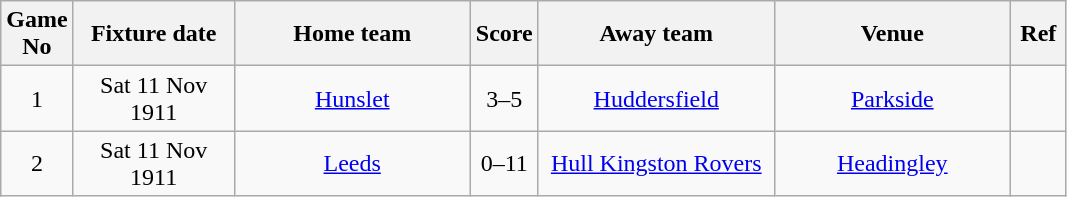<table class="wikitable" style="text-align:center;">
<tr>
<th width=20 abbr="No">Game No</th>
<th width=100 abbr="Date">Fixture date</th>
<th width=150 abbr="Home team">Home team</th>
<th width=20 abbr="Score">Score</th>
<th width=150 abbr="Away team">Away team</th>
<th width=150 abbr="Venue">Venue</th>
<th width=30 abbr="Ref">Ref</th>
</tr>
<tr>
<td>1</td>
<td>Sat 11 Nov 1911</td>
<td><a href='#'>Hunslet</a></td>
<td>3–5</td>
<td><a href='#'>Huddersfield</a></td>
<td><a href='#'>Parkside</a></td>
<td></td>
</tr>
<tr>
<td>2</td>
<td>Sat 11 Nov 1911</td>
<td><a href='#'>Leeds</a></td>
<td>0–11</td>
<td><a href='#'>Hull Kingston Rovers</a></td>
<td><a href='#'>Headingley</a></td>
<td></td>
</tr>
</table>
